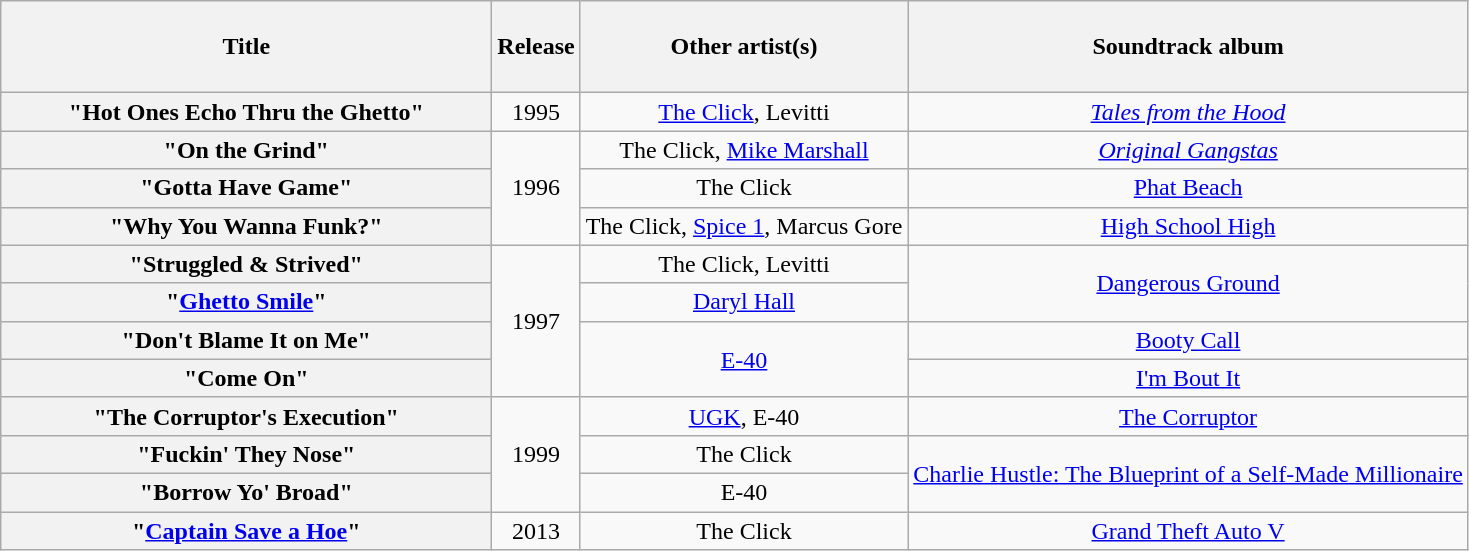<table class="wikitable plainrowheaders" style="text-align:center;">
<tr>
<th scope="col" style="width:20em;"><br>Title<br><br></th>
<th scope="col">Release</th>
<th scope="col">Other artist(s)</th>
<th scope="col">Soundtrack album</th>
</tr>
<tr>
<th scope="row">"Hot Ones Echo Thru the Ghetto"</th>
<td>1995</td>
<td><a href='#'>The Click</a>, Levitti</td>
<td><a href='#'><em>Tales from the Hood</em></a></td>
</tr>
<tr>
<th scope="row">"On the Grind"</th>
<td rowspan="3">1996</td>
<td>The Click, <a href='#'>Mike Marshall</a></td>
<td><a href='#'><em>Original Gangstas</em></a></td>
</tr>
<tr>
<th scope="row">"Gotta Have Game"</th>
<td>The Click</td>
<td><em><a href='#'></em>Phat Beach<em></a></td>
</tr>
<tr>
<th scope="row">"Why You Wanna Funk?"</th>
<td>The Click, <a href='#'>Spice 1</a>, Marcus Gore</td>
<td><a href='#'></em>High School High<em></a></td>
</tr>
<tr>
<th scope="row">"Struggled & Strived"</th>
<td rowspan="4">1997</td>
<td>The Click, Levitti</td>
<td rowspan="2"></em><a href='#'>Dangerous Ground</a><em></td>
</tr>
<tr>
<th scope="row">"<a href='#'>Ghetto Smile</a>"</th>
<td><a href='#'>Daryl Hall</a></td>
</tr>
<tr>
<th scope="row">"Don't Blame It on Me"</th>
<td rowspan="2"><a href='#'>E-40</a></td>
<td></em><a href='#'>Booty Call</a><em></td>
</tr>
<tr>
<th scope="row">"Come On"</th>
<td></em><a href='#'>I'm Bout It</a><em></td>
</tr>
<tr>
<th scope="row">"The Corruptor's Execution"</th>
<td rowspan="3">1999</td>
<td><a href='#'>UGK</a>, E-40</td>
<td></em><a href='#'>The Corruptor</a><em></td>
</tr>
<tr>
<th scope="row">"Fuckin' They Nose"</th>
<td>The Click</td>
<td rowspan="2"></em><a href='#'>Charlie Hustle: The Blueprint of a Self-Made Millionaire</a><em></td>
</tr>
<tr>
<th scope="row">"Borrow Yo' Broad"</th>
<td>E-40</td>
</tr>
<tr>
<th scope="row">"<a href='#'>Captain Save a Hoe</a>"</th>
<td>2013</td>
<td>The Click</td>
<td></em><a href='#'>Grand Theft Auto V</a><em></td>
</tr>
</table>
